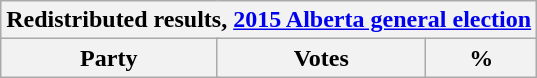<table class=wikitable>
<tr>
<th colspan=4>Redistributed results, <a href='#'>2015 Alberta general election</a></th>
</tr>
<tr>
<th colspan=2>Party</th>
<th>Votes</th>
<th>%<br>


</th>
</tr>
</table>
